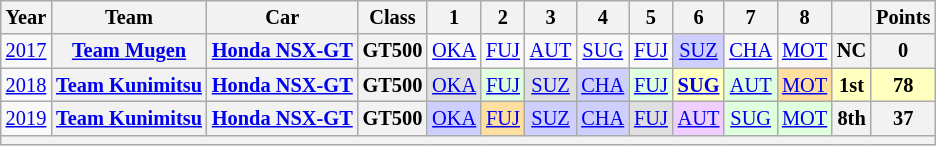<table class="wikitable" style="text-align:center; font-size:85%">
<tr>
<th scope="col">Year</th>
<th scope="col">Team</th>
<th scope="col">Car</th>
<th scope="col">Class</th>
<th scope="col">1</th>
<th scope="col">2</th>
<th scope="col">3</th>
<th scope="col">4</th>
<th scope="col">5</th>
<th scope="col">6</th>
<th scope="col">7</th>
<th scope="col">8</th>
<th scope="col"></th>
<th scope="col">Points</th>
</tr>
<tr>
<td><a href='#'>2017</a></td>
<th nowrap><a href='#'>Team Mugen</a></th>
<th nowrap><a href='#'>Honda NSX-GT</a></th>
<th>GT500</th>
<td><a href='#'>OKA</a></td>
<td><a href='#'>FUJ</a></td>
<td><a href='#'>AUT</a></td>
<td><a href='#'>SUG</a></td>
<td><a href='#'>FUJ</a></td>
<td style="background:#CFCFFF;"><a href='#'>SUZ</a><br></td>
<td><a href='#'>CHA</a></td>
<td><a href='#'>MOT</a></td>
<th>NC</th>
<th>0</th>
</tr>
<tr>
<td><a href='#'>2018</a></td>
<th nowrap><a href='#'>Team Kunimitsu</a></th>
<th nowrap><a href='#'>Honda NSX-GT</a></th>
<th>GT500</th>
<td style="background:#DFDFDF;"><a href='#'>OKA</a><br></td>
<td style="background:#DFFFDF;"><a href='#'>FUJ</a><br></td>
<td style="background:#DFDFDF;"><a href='#'>SUZ</a><br></td>
<td style="background:#CFCFFF;"><a href='#'>CHA</a><br></td>
<td style="background:#DFFFDF;"><a href='#'>FUJ</a><br></td>
<td style="background:#FFFFBF;"><strong><a href='#'>SUG</a></strong><br></td>
<td style="background:#DFFFDF;"><a href='#'>AUT</a><br></td>
<td style="background:#FFDF9F;"><a href='#'>MOT</a><br></td>
<th style="background:#FFFFBF;">1st</th>
<th style="background:#FFFFBF;">78</th>
</tr>
<tr>
<td><a href='#'>2019</a></td>
<th nowrap><a href='#'>Team Kunimitsu</a></th>
<th nowrap><a href='#'>Honda NSX-GT</a></th>
<th>GT500</th>
<td style="background:#CFCFFF;"><a href='#'>OKA</a><br></td>
<td style="background:#FFDF9F;"><a href='#'>FUJ</a><br></td>
<td style="background:#CFCFFF;"><a href='#'>SUZ</a><br></td>
<td style="background:#CFCFFF;"><a href='#'>CHA</a><br></td>
<td style="background:#DFDFDF;"><a href='#'>FUJ</a><br></td>
<td style="background:#EFCFFF;"><a href='#'>AUT</a><br></td>
<td style="background:#DFFFDF;"><a href='#'>SUG</a><br></td>
<td style="background:#DFFFDF;"><a href='#'>MOT</a><br></td>
<th>8th</th>
<th>37</th>
</tr>
<tr>
<th colspan="15"></th>
</tr>
</table>
